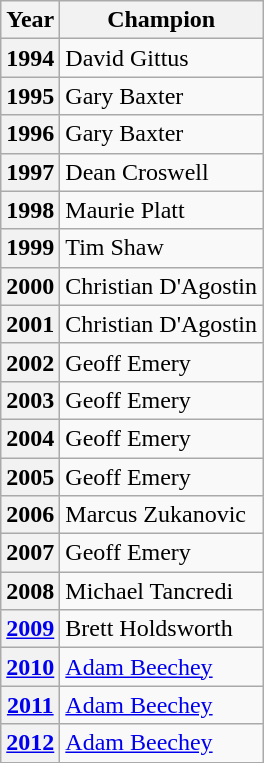<table class="wikitable">
<tr>
<th>Year</th>
<th>Champion</th>
</tr>
<tr>
<th>1994</th>
<td>David Gittus</td>
</tr>
<tr>
<th>1995</th>
<td>Gary Baxter</td>
</tr>
<tr>
<th>1996</th>
<td>Gary Baxter</td>
</tr>
<tr>
<th>1997</th>
<td>Dean Croswell</td>
</tr>
<tr>
<th>1998</th>
<td>Maurie Platt</td>
</tr>
<tr>
<th>1999</th>
<td>Tim Shaw</td>
</tr>
<tr>
<th>2000</th>
<td>Christian D'Agostin</td>
</tr>
<tr>
<th>2001</th>
<td>Christian D'Agostin</td>
</tr>
<tr>
<th>2002</th>
<td>Geoff Emery</td>
</tr>
<tr>
<th>2003</th>
<td>Geoff Emery</td>
</tr>
<tr>
<th>2004</th>
<td>Geoff Emery</td>
</tr>
<tr>
<th>2005</th>
<td>Geoff Emery</td>
</tr>
<tr>
<th>2006</th>
<td>Marcus Zukanovic</td>
</tr>
<tr>
<th>2007</th>
<td>Geoff Emery</td>
</tr>
<tr>
<th>2008</th>
<td>Michael Tancredi</td>
</tr>
<tr>
<th><a href='#'>2009</a></th>
<td>Brett Holdsworth</td>
</tr>
<tr>
<th><a href='#'>2010</a></th>
<td><a href='#'>Adam Beechey</a></td>
</tr>
<tr>
<th><a href='#'>2011</a></th>
<td><a href='#'>Adam Beechey</a></td>
</tr>
<tr>
<th><a href='#'>2012</a></th>
<td><a href='#'>Adam Beechey</a></td>
</tr>
<tr>
</tr>
</table>
